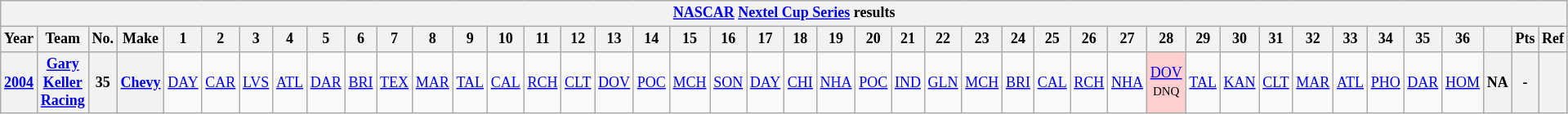<table class="wikitable" style="text-align:center; font-size:75%">
<tr>
<th colspan=45><a href='#'>NASCAR</a> <a href='#'>Nextel Cup Series</a> results</th>
</tr>
<tr>
<th>Year</th>
<th>Team</th>
<th>No.</th>
<th>Make</th>
<th>1</th>
<th>2</th>
<th>3</th>
<th>4</th>
<th>5</th>
<th>6</th>
<th>7</th>
<th>8</th>
<th>9</th>
<th>10</th>
<th>11</th>
<th>12</th>
<th>13</th>
<th>14</th>
<th>15</th>
<th>16</th>
<th>17</th>
<th>18</th>
<th>19</th>
<th>20</th>
<th>21</th>
<th>22</th>
<th>23</th>
<th>24</th>
<th>25</th>
<th>26</th>
<th>27</th>
<th>28</th>
<th>29</th>
<th>30</th>
<th>31</th>
<th>32</th>
<th>33</th>
<th>34</th>
<th>35</th>
<th>36</th>
<th></th>
<th>Pts</th>
<th>Ref</th>
</tr>
<tr>
<th><a href='#'>2004</a></th>
<th><a href='#'>Gary Keller Racing</a></th>
<th>35</th>
<th><a href='#'>Chevy</a></th>
<td><a href='#'>DAY</a></td>
<td><a href='#'>CAR</a></td>
<td><a href='#'>LVS</a></td>
<td><a href='#'>ATL</a></td>
<td><a href='#'>DAR</a></td>
<td><a href='#'>BRI</a></td>
<td><a href='#'>TEX</a></td>
<td><a href='#'>MAR</a></td>
<td><a href='#'>TAL</a></td>
<td><a href='#'>CAL</a></td>
<td><a href='#'>RCH</a></td>
<td><a href='#'>CLT</a></td>
<td><a href='#'>DOV</a></td>
<td><a href='#'>POC</a></td>
<td><a href='#'>MCH</a></td>
<td><a href='#'>SON</a></td>
<td><a href='#'>DAY</a></td>
<td><a href='#'>CHI</a></td>
<td><a href='#'>NHA</a></td>
<td><a href='#'>POC</a></td>
<td><a href='#'>IND</a></td>
<td><a href='#'>GLN</a></td>
<td><a href='#'>MCH</a></td>
<td><a href='#'>BRI</a></td>
<td><a href='#'>CAL</a></td>
<td><a href='#'>RCH</a></td>
<td><a href='#'>NHA</a></td>
<td style="background:#FFCFCF;"><a href='#'>DOV</a><br><small>DNQ</small></td>
<td><a href='#'>TAL</a></td>
<td><a href='#'>KAN</a></td>
<td><a href='#'>CLT</a></td>
<td><a href='#'>MAR</a></td>
<td><a href='#'>ATL</a></td>
<td><a href='#'>PHO</a></td>
<td><a href='#'>DAR</a></td>
<td><a href='#'>HOM</a></td>
<th>NA</th>
<th>-</th>
<th></th>
</tr>
</table>
